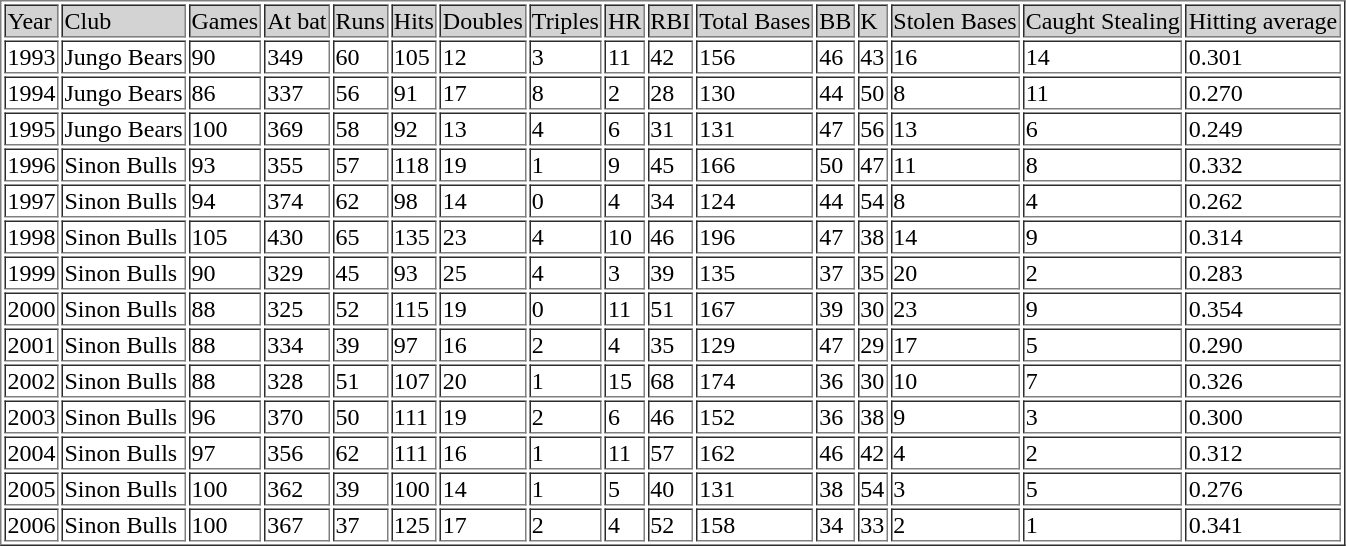<table border=1>
<tr style="background:LIGHTGREY">
<td>Year</td>
<td>Club</td>
<td>Games</td>
<td>At bat</td>
<td>Runs</td>
<td>Hits</td>
<td>Doubles</td>
<td>Triples</td>
<td>HR</td>
<td>RBI</td>
<td>Total Bases</td>
<td>BB</td>
<td>K</td>
<td>Stolen Bases</td>
<td>Caught Stealing</td>
<td>Hitting average</td>
</tr>
<tr>
<td>1993</td>
<td>Jungo Bears</td>
<td>90</td>
<td>349</td>
<td>60</td>
<td>105</td>
<td>12</td>
<td>3</td>
<td>11</td>
<td>42</td>
<td>156</td>
<td>46</td>
<td>43</td>
<td>16</td>
<td>14</td>
<td>0.301</td>
</tr>
<tr>
<td>1994</td>
<td>Jungo Bears</td>
<td>86</td>
<td>337</td>
<td>56</td>
<td>91</td>
<td>17</td>
<td>8</td>
<td>2</td>
<td>28</td>
<td>130</td>
<td>44</td>
<td>50</td>
<td>8</td>
<td>11</td>
<td>0.270</td>
</tr>
<tr>
<td>1995</td>
<td>Jungo Bears</td>
<td>100</td>
<td>369</td>
<td>58</td>
<td>92</td>
<td>13</td>
<td>4</td>
<td>6</td>
<td>31</td>
<td>131</td>
<td>47</td>
<td>56</td>
<td>13</td>
<td>6</td>
<td>0.249</td>
</tr>
<tr>
<td>1996</td>
<td>Sinon Bulls</td>
<td>93</td>
<td>355</td>
<td>57</td>
<td>118</td>
<td>19</td>
<td>1</td>
<td>9</td>
<td>45</td>
<td>166</td>
<td>50</td>
<td>47</td>
<td>11</td>
<td>8</td>
<td>0.332</td>
</tr>
<tr>
<td>1997</td>
<td>Sinon Bulls</td>
<td>94</td>
<td>374</td>
<td>62</td>
<td>98</td>
<td>14</td>
<td>0</td>
<td>4</td>
<td>34</td>
<td>124</td>
<td>44</td>
<td>54</td>
<td>8</td>
<td>4</td>
<td>0.262</td>
</tr>
<tr>
<td>1998</td>
<td>Sinon Bulls</td>
<td>105</td>
<td>430</td>
<td>65</td>
<td>135</td>
<td>23</td>
<td>4</td>
<td>10</td>
<td>46</td>
<td>196</td>
<td>47</td>
<td>38</td>
<td>14</td>
<td>9</td>
<td>0.314</td>
</tr>
<tr>
<td>1999</td>
<td>Sinon Bulls</td>
<td>90</td>
<td>329</td>
<td>45</td>
<td>93</td>
<td>25</td>
<td>4</td>
<td>3</td>
<td>39</td>
<td>135</td>
<td>37</td>
<td>35</td>
<td>20</td>
<td>2</td>
<td>0.283</td>
</tr>
<tr>
<td>2000</td>
<td>Sinon Bulls</td>
<td>88</td>
<td>325</td>
<td>52</td>
<td>115</td>
<td>19</td>
<td>0</td>
<td>11</td>
<td>51</td>
<td>167</td>
<td>39</td>
<td>30</td>
<td>23</td>
<td>9</td>
<td>0.354</td>
</tr>
<tr>
<td>2001</td>
<td>Sinon Bulls</td>
<td>88</td>
<td>334</td>
<td>39</td>
<td>97</td>
<td>16</td>
<td>2</td>
<td>4</td>
<td>35</td>
<td>129</td>
<td>47</td>
<td>29</td>
<td>17</td>
<td>5</td>
<td>0.290</td>
</tr>
<tr>
<td>2002</td>
<td>Sinon Bulls</td>
<td>88</td>
<td>328</td>
<td>51</td>
<td>107</td>
<td>20</td>
<td>1</td>
<td>15</td>
<td>68</td>
<td>174</td>
<td>36</td>
<td>30</td>
<td>10</td>
<td>7</td>
<td>0.326</td>
</tr>
<tr>
<td>2003</td>
<td>Sinon Bulls</td>
<td>96</td>
<td>370</td>
<td>50</td>
<td>111</td>
<td>19</td>
<td>2</td>
<td>6</td>
<td>46</td>
<td>152</td>
<td>36</td>
<td>38</td>
<td>9</td>
<td>3</td>
<td>0.300</td>
</tr>
<tr>
<td>2004</td>
<td>Sinon Bulls</td>
<td>97</td>
<td>356</td>
<td>62</td>
<td>111</td>
<td>16</td>
<td>1</td>
<td>11</td>
<td>57</td>
<td>162</td>
<td>46</td>
<td>42</td>
<td>4</td>
<td>2</td>
<td>0.312</td>
</tr>
<tr>
<td>2005</td>
<td>Sinon Bulls</td>
<td>100</td>
<td>362</td>
<td>39</td>
<td>100</td>
<td>14</td>
<td>1</td>
<td>5</td>
<td>40</td>
<td>131</td>
<td>38</td>
<td>54</td>
<td>3</td>
<td>5</td>
<td>0.276</td>
</tr>
<tr>
<td>2006</td>
<td>Sinon Bulls</td>
<td>100</td>
<td>367</td>
<td>37</td>
<td>125</td>
<td>17</td>
<td>2</td>
<td>4</td>
<td>52</td>
<td>158</td>
<td>34</td>
<td>33</td>
<td>2</td>
<td>1</td>
<td>0.341</td>
</tr>
</table>
